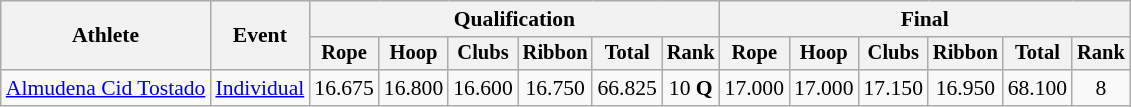<table class="wikitable" style="font-size:90%">
<tr>
<th rowspan="2">Athlete</th>
<th rowspan="2">Event</th>
<th colspan="6">Qualification</th>
<th colspan="6">Final</th>
</tr>
<tr style="font-size:95%">
<th>Rope</th>
<th>Hoop</th>
<th>Clubs</th>
<th>Ribbon</th>
<th>Total</th>
<th>Rank</th>
<th>Rope</th>
<th>Hoop</th>
<th>Clubs</th>
<th>Ribbon</th>
<th>Total</th>
<th>Rank</th>
</tr>
<tr align=center>
<td align=left><a href='#'>Almudena Cid Tostado</a></td>
<td align=left><a href='#'>Individual</a></td>
<td>16.675</td>
<td>16.800</td>
<td>16.600</td>
<td>16.750</td>
<td>66.825</td>
<td>10 <strong>Q</strong></td>
<td>17.000</td>
<td>17.000</td>
<td>17.150</td>
<td>16.950</td>
<td>68.100</td>
<td>8</td>
</tr>
</table>
